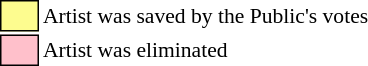<table class="toccolours"style="font-size: 90%; white-space: nowrap;">
<tr>
<td style="background:#fdfc8f; border:1px solid black;">      </td>
<td>Artist was saved by the Public's votes</td>
</tr>
<tr>
<td style="background:pink; border:1px solid black;">      </td>
<td>Artist was eliminated</td>
</tr>
</table>
